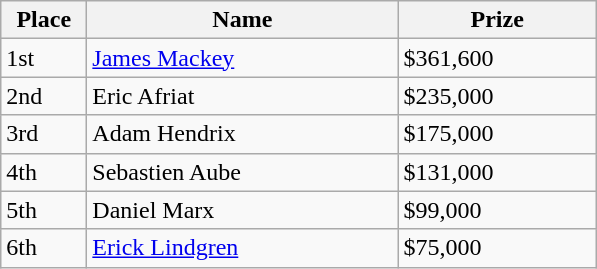<table class="wikitable">
<tr>
<th style="width:50px;">Place</th>
<th style="width:200px;">Name</th>
<th style="width:125px;">Prize</th>
</tr>
<tr>
<td>1st</td>
<td> <a href='#'>James Mackey</a></td>
<td>$361,600</td>
</tr>
<tr>
<td>2nd</td>
<td> Eric Afriat</td>
<td>$235,000</td>
</tr>
<tr>
<td>3rd</td>
<td> Adam Hendrix</td>
<td>$175,000</td>
</tr>
<tr>
<td>4th</td>
<td> Sebastien Aube</td>
<td>$131,000</td>
</tr>
<tr>
<td>5th</td>
<td> Daniel Marx</td>
<td>$99,000</td>
</tr>
<tr>
<td>6th</td>
<td> <a href='#'>Erick Lindgren</a></td>
<td>$75,000</td>
</tr>
</table>
